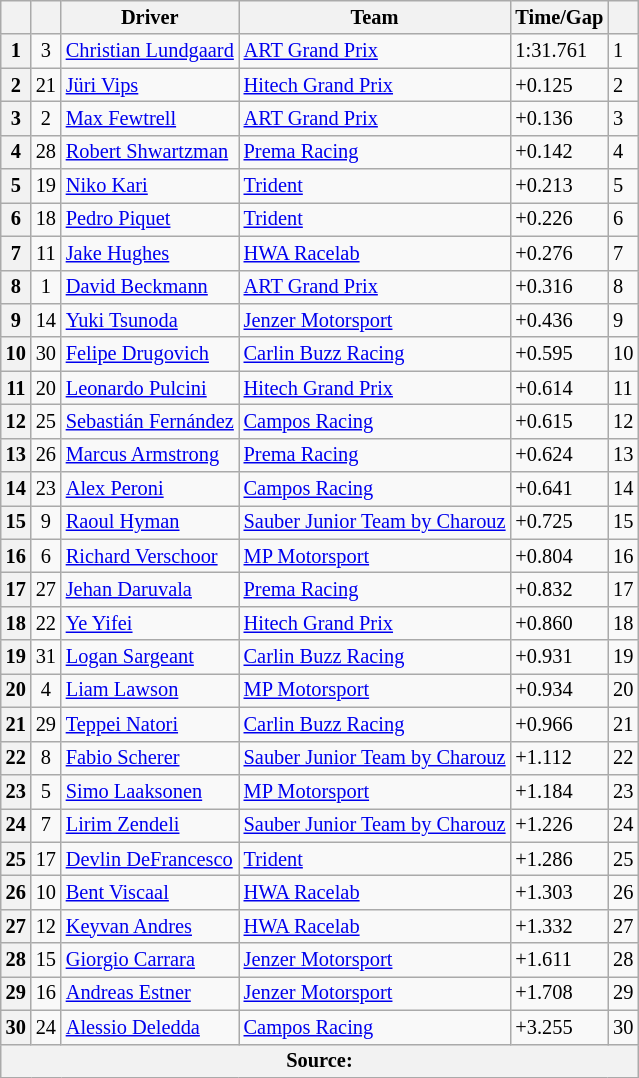<table class="wikitable" style="font-size:85%">
<tr>
<th></th>
<th></th>
<th>Driver</th>
<th>Team</th>
<th>Time/Gap</th>
<th></th>
</tr>
<tr>
<th>1</th>
<td align="center">3</td>
<td> <a href='#'>Christian Lundgaard</a></td>
<td><a href='#'>ART Grand Prix</a></td>
<td>1:31.761</td>
<td>1</td>
</tr>
<tr>
<th>2</th>
<td align="center">21</td>
<td> <a href='#'>Jüri Vips</a></td>
<td><a href='#'>Hitech Grand Prix</a></td>
<td>+0.125</td>
<td>2</td>
</tr>
<tr>
<th>3</th>
<td align="center">2</td>
<td> <a href='#'>Max Fewtrell</a></td>
<td><a href='#'>ART Grand Prix</a></td>
<td>+0.136</td>
<td>3</td>
</tr>
<tr>
<th>4</th>
<td align="center">28</td>
<td> <a href='#'>Robert Shwartzman</a></td>
<td><a href='#'>Prema Racing</a></td>
<td>+0.142</td>
<td>4</td>
</tr>
<tr>
<th>5</th>
<td align="center">19</td>
<td> <a href='#'>Niko Kari</a></td>
<td><a href='#'>Trident</a></td>
<td>+0.213</td>
<td>5</td>
</tr>
<tr>
<th>6</th>
<td align="center">18</td>
<td> <a href='#'>Pedro Piquet</a></td>
<td><a href='#'>Trident</a></td>
<td>+0.226</td>
<td>6</td>
</tr>
<tr>
<th>7</th>
<td align="center">11</td>
<td> <a href='#'>Jake Hughes</a></td>
<td><a href='#'>HWA Racelab</a></td>
<td>+0.276</td>
<td>7</td>
</tr>
<tr>
<th>8</th>
<td align="center">1</td>
<td> <a href='#'>David Beckmann</a></td>
<td><a href='#'>ART Grand Prix</a></td>
<td>+0.316</td>
<td>8</td>
</tr>
<tr>
<th>9</th>
<td align="center">14</td>
<td> <a href='#'>Yuki Tsunoda</a></td>
<td><a href='#'>Jenzer Motorsport</a></td>
<td>+0.436</td>
<td>9</td>
</tr>
<tr>
<th>10</th>
<td align="center">30</td>
<td> <a href='#'>Felipe Drugovich</a></td>
<td><a href='#'>Carlin Buzz Racing</a></td>
<td>+0.595</td>
<td>10</td>
</tr>
<tr>
<th>11</th>
<td align="center">20</td>
<td> <a href='#'>Leonardo Pulcini</a></td>
<td><a href='#'>Hitech Grand Prix</a></td>
<td>+0.614</td>
<td>11</td>
</tr>
<tr>
<th>12</th>
<td align="center">25</td>
<td> <a href='#'>Sebastián Fernández</a></td>
<td><a href='#'>Campos Racing</a></td>
<td>+0.615</td>
<td>12</td>
</tr>
<tr>
<th>13</th>
<td align="center">26</td>
<td> <a href='#'>Marcus Armstrong</a></td>
<td><a href='#'>Prema Racing</a></td>
<td>+0.624</td>
<td>13</td>
</tr>
<tr>
<th>14</th>
<td align="center">23</td>
<td> <a href='#'>Alex Peroni</a></td>
<td><a href='#'>Campos Racing</a></td>
<td>+0.641</td>
<td>14</td>
</tr>
<tr>
<th>15</th>
<td align="center">9</td>
<td> <a href='#'>Raoul Hyman</a></td>
<td><a href='#'>Sauber Junior Team by Charouz</a></td>
<td>+0.725</td>
<td>15</td>
</tr>
<tr>
<th>16</th>
<td align="center">6</td>
<td> <a href='#'>Richard Verschoor</a></td>
<td><a href='#'>MP Motorsport</a></td>
<td>+0.804</td>
<td>16</td>
</tr>
<tr>
<th>17</th>
<td align="center">27</td>
<td> <a href='#'>Jehan Daruvala</a></td>
<td><a href='#'>Prema Racing</a></td>
<td>+0.832</td>
<td>17</td>
</tr>
<tr>
<th>18</th>
<td align="center">22</td>
<td> <a href='#'>Ye Yifei</a></td>
<td><a href='#'>Hitech Grand Prix</a></td>
<td>+0.860</td>
<td>18</td>
</tr>
<tr>
<th>19</th>
<td align="center">31</td>
<td> <a href='#'>Logan Sargeant</a></td>
<td><a href='#'>Carlin Buzz Racing</a></td>
<td>+0.931</td>
<td>19</td>
</tr>
<tr>
<th>20</th>
<td align="center">4</td>
<td> <a href='#'>Liam Lawson</a></td>
<td><a href='#'>MP Motorsport</a></td>
<td>+0.934</td>
<td>20</td>
</tr>
<tr>
<th>21</th>
<td align="center">29</td>
<td> <a href='#'>Teppei Natori</a></td>
<td><a href='#'>Carlin Buzz Racing</a></td>
<td>+0.966</td>
<td>21</td>
</tr>
<tr>
<th>22</th>
<td align="center">8</td>
<td> <a href='#'>Fabio Scherer</a></td>
<td><a href='#'>Sauber Junior Team by Charouz</a></td>
<td>+1.112</td>
<td>22</td>
</tr>
<tr>
<th>23</th>
<td align="center">5</td>
<td> <a href='#'>Simo Laaksonen</a></td>
<td><a href='#'>MP Motorsport</a></td>
<td>+1.184</td>
<td>23</td>
</tr>
<tr>
<th>24</th>
<td align="center">7</td>
<td> <a href='#'>Lirim Zendeli</a></td>
<td><a href='#'>Sauber Junior Team by Charouz</a></td>
<td>+1.226</td>
<td>24</td>
</tr>
<tr>
<th>25</th>
<td align="center">17</td>
<td> <a href='#'>Devlin DeFrancesco</a></td>
<td><a href='#'>Trident</a></td>
<td>+1.286</td>
<td>25</td>
</tr>
<tr>
<th>26</th>
<td align="center">10</td>
<td> <a href='#'>Bent Viscaal</a></td>
<td><a href='#'>HWA Racelab</a></td>
<td>+1.303</td>
<td>26</td>
</tr>
<tr>
<th>27</th>
<td align="center">12</td>
<td> <a href='#'>Keyvan Andres</a></td>
<td><a href='#'>HWA Racelab</a></td>
<td>+1.332</td>
<td>27</td>
</tr>
<tr>
<th>28</th>
<td align="center">15</td>
<td> <a href='#'>Giorgio Carrara</a></td>
<td><a href='#'>Jenzer Motorsport</a></td>
<td>+1.611</td>
<td>28</td>
</tr>
<tr>
<th>29</th>
<td align="center">16</td>
<td> <a href='#'>Andreas Estner</a></td>
<td><a href='#'>Jenzer Motorsport</a></td>
<td>+1.708</td>
<td>29</td>
</tr>
<tr>
<th>30</th>
<td align="center">24</td>
<td> <a href='#'>Alessio Deledda</a></td>
<td><a href='#'>Campos Racing</a></td>
<td>+3.255</td>
<td>30</td>
</tr>
<tr>
<th colspan="6">Source:</th>
</tr>
</table>
